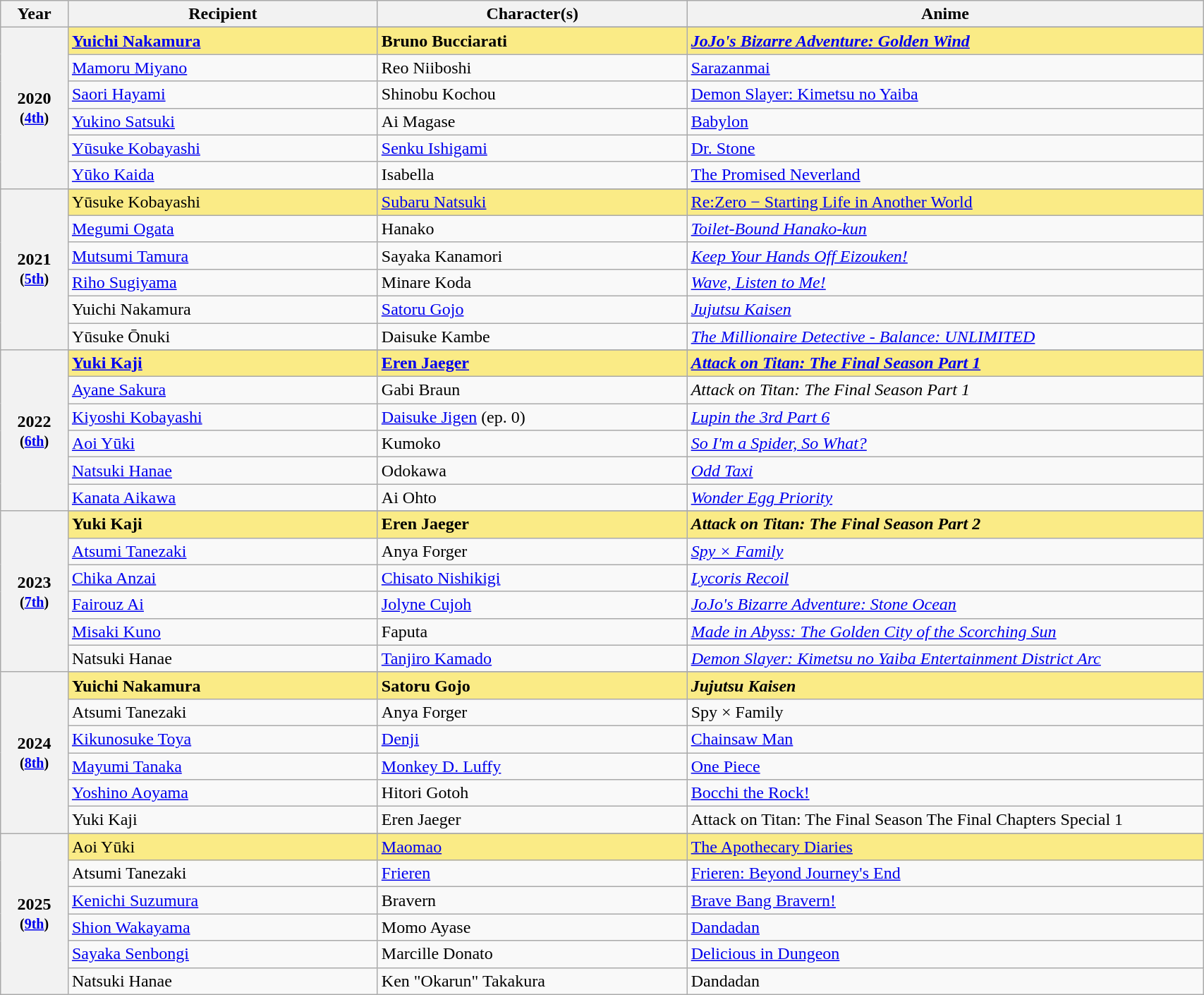<table class="wikitable" style="width:90%;">
<tr>
<th style="width:3%;">Year</th>
<th style="width:15%;">Recipient</th>
<th style="width:15%;">Character(s)</th>
<th style="width:25%;">Anime</th>
</tr>
<tr>
<th rowspan="7" style="text-align:center;">2020 <br><small>(<a href='#'>4th</a>)</small><br></th>
</tr>
<tr style="background:#FAEB86;">
<td><strong><a href='#'>Yuichi Nakamura</a></strong></td>
<td><strong>Bruno Bucciarati</strong></td>
<td><strong><em><a href='#'>JoJo's Bizarre Adventure: Golden Wind</a><em> <strong></td>
</tr>
<tr>
<td><a href='#'>Mamoru Miyano</a></td>
<td>Reo Niiboshi</td>
<td></em><a href='#'>Sarazanmai</a><em></td>
</tr>
<tr>
<td><a href='#'>Saori Hayami</a></td>
<td>Shinobu Kochou</td>
<td></em><a href='#'>Demon Slayer: Kimetsu no Yaiba</a><em></td>
</tr>
<tr>
<td><a href='#'>Yukino Satsuki</a></td>
<td>Ai Magase</td>
<td></em><a href='#'>Babylon</a><em></td>
</tr>
<tr>
<td><a href='#'>Yūsuke Kobayashi</a></td>
<td><a href='#'>Senku Ishigami</a></td>
<td></em><a href='#'>Dr. Stone</a><em></td>
</tr>
<tr>
<td><a href='#'>Yūko Kaida</a></td>
<td>Isabella</td>
<td></em><a href='#'>The Promised Neverland</a><em></td>
</tr>
<tr>
<th rowspan="7" style="text-align:center;">2021<br><small>(<a href='#'>5th</a>)</small><br></th>
</tr>
<tr style="background:#FAEB86;">
<td></strong>Yūsuke Kobayashi<strong></td>
<td></strong><a href='#'>Subaru Natsuki</a><strong></td>
<td></em></strong><a href='#'>Re:Zero − Starting Life in Another World</a></em> </strong></td>
</tr>
<tr>
<td><a href='#'>Megumi Ogata</a></td>
<td>Hanako</td>
<td><em><a href='#'>Toilet-Bound Hanako-kun</a></em></td>
</tr>
<tr>
<td><a href='#'>Mutsumi Tamura</a></td>
<td>Sayaka Kanamori</td>
<td><em><a href='#'>Keep Your Hands Off Eizouken!</a></em></td>
</tr>
<tr>
<td><a href='#'>Riho Sugiyama</a></td>
<td>Minare Koda</td>
<td><em><a href='#'>Wave, Listen to Me!</a></em></td>
</tr>
<tr>
<td>Yuichi Nakamura</td>
<td><a href='#'>Satoru Gojo</a></td>
<td><em><a href='#'>Jujutsu Kaisen</a></em></td>
</tr>
<tr>
<td>Yūsuke Ōnuki</td>
<td>Daisuke Kambe</td>
<td><em><a href='#'>The Millionaire Detective - Balance: UNLIMITED</a></em></td>
</tr>
<tr>
<th rowspan="7" style="text-align:center;">2022<br><small>(<a href='#'>6th</a>)</small><br></th>
</tr>
<tr style="background:#FAEB86;">
<td><strong><a href='#'>Yuki Kaji</a></strong></td>
<td><strong><a href='#'>Eren Jaeger</a></strong></td>
<td><strong><em><a href='#'>Attack on Titan: The Final Season Part 1</a></em></strong></td>
</tr>
<tr>
<td><a href='#'>Ayane Sakura</a></td>
<td>Gabi Braun</td>
<td><em>Attack on Titan: The Final Season Part 1</em></td>
</tr>
<tr>
<td><a href='#'>Kiyoshi Kobayashi</a></td>
<td><a href='#'>Daisuke Jigen</a> (ep. 0)</td>
<td><em><a href='#'>Lupin the 3rd Part 6</a></em></td>
</tr>
<tr>
<td><a href='#'>Aoi Yūki</a></td>
<td>Kumoko</td>
<td><em><a href='#'>So I'm a Spider, So What?</a></em></td>
</tr>
<tr>
<td><a href='#'>Natsuki Hanae</a></td>
<td>Odokawa</td>
<td><em><a href='#'>Odd Taxi</a></em></td>
</tr>
<tr>
<td><a href='#'>Kanata Aikawa</a></td>
<td>Ai Ohto</td>
<td><em><a href='#'>Wonder Egg Priority</a></em></td>
</tr>
<tr>
<th rowspan="7" style="text-align:center;">2023<br><small>(<a href='#'>7th</a>)</small><br></th>
</tr>
<tr style="background:#FAEB86;">
<td><strong>Yuki Kaji</strong></td>
<td><strong>Eren Jaeger</strong></td>
<td><strong><em>Attack on Titan: The Final Season Part 2</em></strong></td>
</tr>
<tr>
<td><a href='#'>Atsumi Tanezaki</a></td>
<td>Anya Forger</td>
<td><em><a href='#'>Spy × Family</a></em></td>
</tr>
<tr>
<td><a href='#'>Chika Anzai</a></td>
<td><a href='#'>Chisato Nishikigi</a></td>
<td><em><a href='#'>Lycoris Recoil</a></em></td>
</tr>
<tr>
<td><a href='#'>Fairouz Ai</a></td>
<td><a href='#'>Jolyne Cujoh</a></td>
<td><em><a href='#'>JoJo's Bizarre Adventure: Stone Ocean</a></em></td>
</tr>
<tr>
<td><a href='#'>Misaki Kuno</a></td>
<td>Faputa</td>
<td><em><a href='#'>Made in Abyss: The Golden City of the Scorching Sun</a></em></td>
</tr>
<tr>
<td>Natsuki Hanae</td>
<td><a href='#'>Tanjiro Kamado</a></td>
<td><em><a href='#'>Demon Slayer: Kimetsu no Yaiba Entertainment District Arc</a></em></td>
</tr>
<tr>
<th rowspan="7" style="text-align:center;">2024<br><small>(<a href='#'>8th</a>)</small><br></th>
</tr>
<tr style="background:#FAEB86;">
<td><strong>Yuichi Nakamura</strong></td>
<td><strong>Satoru Gojo</strong></td>
<td><strong><em>Jujutsu Kaisen<em> <strong></td>
</tr>
<tr>
<td>Atsumi Tanezaki</td>
<td>Anya Forger</td>
<td></em>Spy × Family<em> </td>
</tr>
<tr>
<td><a href='#'>Kikunosuke Toya</a></td>
<td><a href='#'>Denji</a></td>
<td></em><a href='#'>Chainsaw Man</a><em></td>
</tr>
<tr>
<td><a href='#'>Mayumi Tanaka</a></td>
<td><a href='#'>Monkey D. Luffy</a></td>
<td></em><a href='#'>One Piece</a><em></td>
</tr>
<tr>
<td><a href='#'>Yoshino Aoyama</a></td>
<td>Hitori Gotoh</td>
<td></em><a href='#'>Bocchi the Rock!</a><em></td>
</tr>
<tr>
<td>Yuki Kaji</td>
<td>Eren Jaeger</td>
<td></em>Attack on Titan: The Final Season The Final Chapters Special 1<em></td>
</tr>
<tr>
<th rowspan="7" style="text-align:center;">2025<br><small>(<a href='#'>9th</a>)</small><br></th>
</tr>
<tr style="background:#FAEB86;">
<td></strong>Aoi Yūki<strong></td>
<td></strong><a href='#'>Maomao</a><strong></td>
<td></em></strong><a href='#'>The Apothecary Diaries</a><strong><em></td>
</tr>
<tr>
<td>Atsumi Tanezaki</td>
<td><a href='#'>Frieren</a></td>
<td></em><a href='#'>Frieren: Beyond Journey's End</a><em></td>
</tr>
<tr>
<td><a href='#'>Kenichi Suzumura</a></td>
<td>Bravern</td>
<td></em><a href='#'>Brave Bang Bravern!</a><em></td>
</tr>
<tr>
<td><a href='#'>Shion Wakayama</a></td>
<td>Momo Ayase</td>
<td></em><a href='#'>Dandadan</a><em></td>
</tr>
<tr>
<td><a href='#'>Sayaka Senbongi</a></td>
<td>Marcille Donato</td>
<td></em><a href='#'>Delicious in Dungeon</a><em></td>
</tr>
<tr>
<td>Natsuki Hanae</td>
<td>Ken "Okarun" Takakura</td>
<td></em>Dandadan<em></td>
</tr>
</table>
